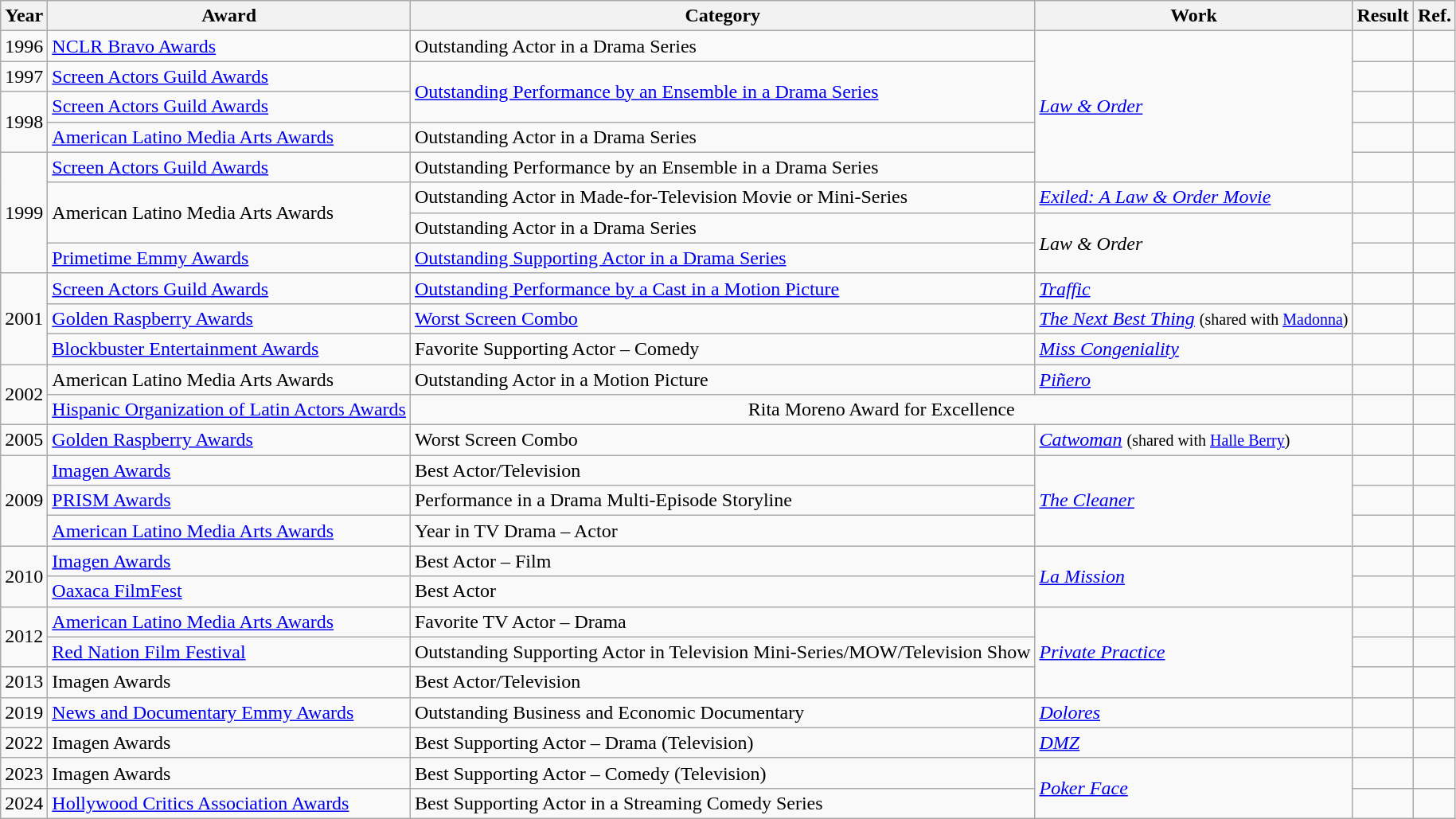<table class="wikitable">
<tr>
<th>Year</th>
<th>Award</th>
<th>Category</th>
<th>Work</th>
<th>Result</th>
<th>Ref.</th>
</tr>
<tr>
<td>1996</td>
<td><a href='#'>NCLR Bravo Awards</a></td>
<td>Outstanding Actor in a Drama Series</td>
<td rowspan="5"><em><a href='#'>Law & Order</a></em></td>
<td></td>
<td align="center"></td>
</tr>
<tr>
<td>1997</td>
<td><a href='#'>Screen Actors Guild Awards</a></td>
<td rowspan="2"><a href='#'>Outstanding Performance by an Ensemble in a Drama Series</a></td>
<td></td>
<td align="center"></td>
</tr>
<tr>
<td rowspan="2">1998</td>
<td><a href='#'>Screen Actors Guild Awards</a></td>
<td></td>
<td align="center"></td>
</tr>
<tr>
<td><a href='#'>American Latino Media Arts Awards</a></td>
<td>Outstanding Actor in a Drama Series</td>
<td></td>
<td align="center"></td>
</tr>
<tr>
<td rowspan="4">1999</td>
<td><a href='#'>Screen Actors Guild Awards</a></td>
<td>Outstanding Performance by an Ensemble in a Drama Series</td>
<td></td>
<td align="center"></td>
</tr>
<tr>
<td rowspan="2">American Latino Media Arts Awards</td>
<td>Outstanding Actor in Made-for-Television Movie or Mini-Series</td>
<td><em><a href='#'>Exiled: A Law & Order Movie</a></em></td>
<td></td>
<td align="center"></td>
</tr>
<tr>
<td>Outstanding Actor in a Drama Series</td>
<td rowspan="2"><em>Law & Order</em></td>
<td></td>
<td align="center"></td>
</tr>
<tr>
<td><a href='#'>Primetime Emmy Awards</a></td>
<td><a href='#'>Outstanding Supporting Actor in a Drama Series</a></td>
<td></td>
<td align="center"></td>
</tr>
<tr>
<td rowspan="3">2001</td>
<td><a href='#'>Screen Actors Guild Awards</a></td>
<td><a href='#'>Outstanding Performance by a Cast in a Motion Picture</a></td>
<td><em><a href='#'>Traffic</a></em></td>
<td></td>
<td align="center"></td>
</tr>
<tr>
<td><a href='#'>Golden Raspberry Awards</a></td>
<td><a href='#'>Worst Screen Combo</a></td>
<td><em><a href='#'>The Next Best Thing</a></em> <small>(shared with <a href='#'>Madonna</a>)</small></td>
<td></td>
<td align="center"></td>
</tr>
<tr>
<td><a href='#'>Blockbuster Entertainment Awards</a></td>
<td>Favorite Supporting Actor – Comedy</td>
<td><em><a href='#'>Miss Congeniality</a></em></td>
<td></td>
<td align="center"></td>
</tr>
<tr>
<td rowspan="2">2002</td>
<td>American Latino Media Arts Awards</td>
<td>Outstanding Actor in a Motion Picture</td>
<td><em><a href='#'>Piñero</a></em></td>
<td></td>
<td align="center"></td>
</tr>
<tr>
<td><a href='#'>Hispanic Organization of Latin Actors Awards</a></td>
<td colspan="2" align="center">Rita Moreno Award for Excellence</td>
<td></td>
<td align="center"></td>
</tr>
<tr>
<td>2005</td>
<td><a href='#'>Golden Raspberry Awards</a></td>
<td>Worst Screen Combo</td>
<td><em><a href='#'>Catwoman</a></em> <small>(shared with <a href='#'>Halle Berry</a>)</small></td>
<td></td>
<td align="center"></td>
</tr>
<tr>
<td rowspan="3">2009</td>
<td><a href='#'>Imagen Awards</a></td>
<td>Best Actor/Television</td>
<td rowspan="3"><em><a href='#'>The Cleaner</a></em></td>
<td></td>
<td align="center"></td>
</tr>
<tr>
<td><a href='#'>PRISM Awards</a></td>
<td>Performance in a Drama Multi-Episode Storyline</td>
<td></td>
<td align="center"></td>
</tr>
<tr>
<td><a href='#'>American Latino Media Arts Awards</a></td>
<td>Year in TV Drama – Actor</td>
<td></td>
<td align="center"></td>
</tr>
<tr>
<td rowspan="2">2010</td>
<td><a href='#'>Imagen Awards</a></td>
<td>Best Actor – Film</td>
<td rowspan="2"><em><a href='#'>La Mission</a></em></td>
<td></td>
<td align="center"></td>
</tr>
<tr>
<td><a href='#'>Oaxaca FilmFest</a></td>
<td>Best Actor</td>
<td></td>
<td align="center"></td>
</tr>
<tr>
<td rowspan="2">2012</td>
<td><a href='#'>American Latino Media Arts Awards</a></td>
<td>Favorite TV Actor – Drama</td>
<td rowspan="3"><em><a href='#'>Private Practice</a></em></td>
<td></td>
<td align="center"></td>
</tr>
<tr>
<td><a href='#'>Red Nation Film Festival</a></td>
<td>Outstanding Supporting Actor in Television Mini-Series/MOW/Television Show</td>
<td></td>
<td align="center"></td>
</tr>
<tr>
<td>2013</td>
<td>Imagen Awards</td>
<td>Best Actor/Television</td>
<td></td>
<td align="center"></td>
</tr>
<tr>
<td>2019</td>
<td><a href='#'>News and Documentary Emmy Awards</a></td>
<td>Outstanding Business and Economic Documentary</td>
<td><em><a href='#'>Dolores</a></em></td>
<td></td>
<td align="center"></td>
</tr>
<tr>
<td>2022</td>
<td>Imagen Awards</td>
<td>Best Supporting Actor – Drama (Television)</td>
<td><em><a href='#'>DMZ</a></em></td>
<td></td>
<td align="center"></td>
</tr>
<tr>
<td>2023</td>
<td>Imagen Awards</td>
<td>Best Supporting Actor – Comedy (Television)</td>
<td rowspan="2"><em><a href='#'>Poker Face</a></em></td>
<td></td>
<td align="center"></td>
</tr>
<tr>
<td>2024</td>
<td><a href='#'>Hollywood Critics Association Awards</a></td>
<td>Best Supporting Actor in a Streaming Comedy Series</td>
<td></td>
<td align="center"></td>
</tr>
</table>
